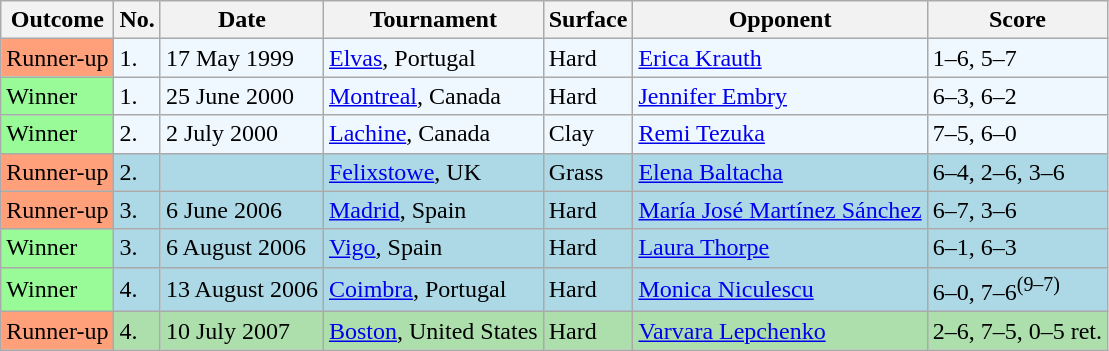<table class=wikitable>
<tr>
<th>Outcome</th>
<th>No.</th>
<th>Date</th>
<th>Tournament</th>
<th>Surface</th>
<th>Opponent</th>
<th>Score</th>
</tr>
<tr bgcolor="#f0f8ff">
<td bgcolor=FFA07A>Runner-up</td>
<td>1.</td>
<td>17 May 1999</td>
<td><a href='#'>Elvas</a>, Portugal</td>
<td>Hard</td>
<td> <a href='#'>Erica Krauth</a></td>
<td>1–6, 5–7</td>
</tr>
<tr bgcolor="#f0f8ff">
<td bgcolor="#98FB98">Winner</td>
<td>1.</td>
<td>25 June 2000</td>
<td><a href='#'>Montreal</a>, Canada</td>
<td>Hard</td>
<td> <a href='#'>Jennifer Embry</a></td>
<td>6–3, 6–2</td>
</tr>
<tr bgcolor="#f0f8ff">
<td bgcolor="#98FB98">Winner</td>
<td>2.</td>
<td>2 July 2000</td>
<td><a href='#'>Lachine</a>, Canada</td>
<td>Clay</td>
<td> <a href='#'>Remi Tezuka</a></td>
<td>7–5, 6–0</td>
</tr>
<tr style="background:lightblue;">
<td bgcolor=FFA07A>Runner-up</td>
<td>2.</td>
<td></td>
<td><a href='#'>Felixstowe</a>, UK</td>
<td>Grass</td>
<td> <a href='#'>Elena Baltacha</a></td>
<td>6–4, 2–6, 3–6</td>
</tr>
<tr style="background:lightblue;">
<td bgcolor=FFA07A>Runner-up</td>
<td>3.</td>
<td>6 June 2006</td>
<td><a href='#'>Madrid</a>, Spain</td>
<td>Hard</td>
<td> <a href='#'>María José Martínez Sánchez</a></td>
<td>6–7, 3–6</td>
</tr>
<tr style="background:lightblue;">
<td bgcolor="#98FB98">Winner</td>
<td>3.</td>
<td>6 August 2006</td>
<td><a href='#'>Vigo</a>, Spain</td>
<td>Hard</td>
<td> <a href='#'>Laura Thorpe</a></td>
<td>6–1, 6–3</td>
</tr>
<tr style="background:lightblue;">
<td bgcolor="#98FB98">Winner</td>
<td>4.</td>
<td>13 August 2006</td>
<td><a href='#'>Coimbra</a>, Portugal</td>
<td>Hard</td>
<td> <a href='#'>Monica Niculescu</a></td>
<td>6–0, 7–6<sup>(9–7)</sup></td>
</tr>
<tr bgcolor=ADDFAD>
<td bgcolor=FFA07A>Runner-up</td>
<td>4.</td>
<td>10 July 2007</td>
<td><a href='#'>Boston</a>, United States</td>
<td>Hard</td>
<td> <a href='#'>Varvara Lepchenko</a></td>
<td>2–6, 7–5, 0–5 ret.</td>
</tr>
</table>
